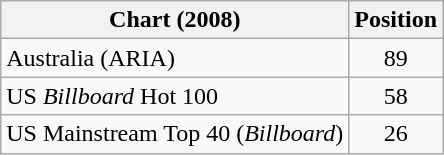<table class="wikitable">
<tr>
<th>Chart (2008)</th>
<th>Position</th>
</tr>
<tr>
<td>Australia (ARIA)</td>
<td style="text-align:center;">89</td>
</tr>
<tr>
<td>US <em>Billboard</em> Hot 100</td>
<td style="text-align:center;">58</td>
</tr>
<tr>
<td>US Mainstream Top 40 (<em>Billboard</em>)</td>
<td style="text-align:center;">26</td>
</tr>
</table>
